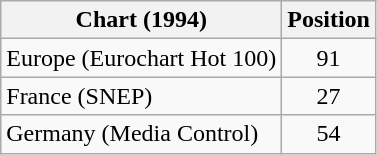<table class="wikitable sortable">
<tr>
<th>Chart (1994)</th>
<th>Position</th>
</tr>
<tr>
<td>Europe (Eurochart Hot 100)</td>
<td align="center">91</td>
</tr>
<tr>
<td>France (SNEP)</td>
<td align="center">27</td>
</tr>
<tr>
<td>Germany (Media Control)</td>
<td align="center">54</td>
</tr>
</table>
